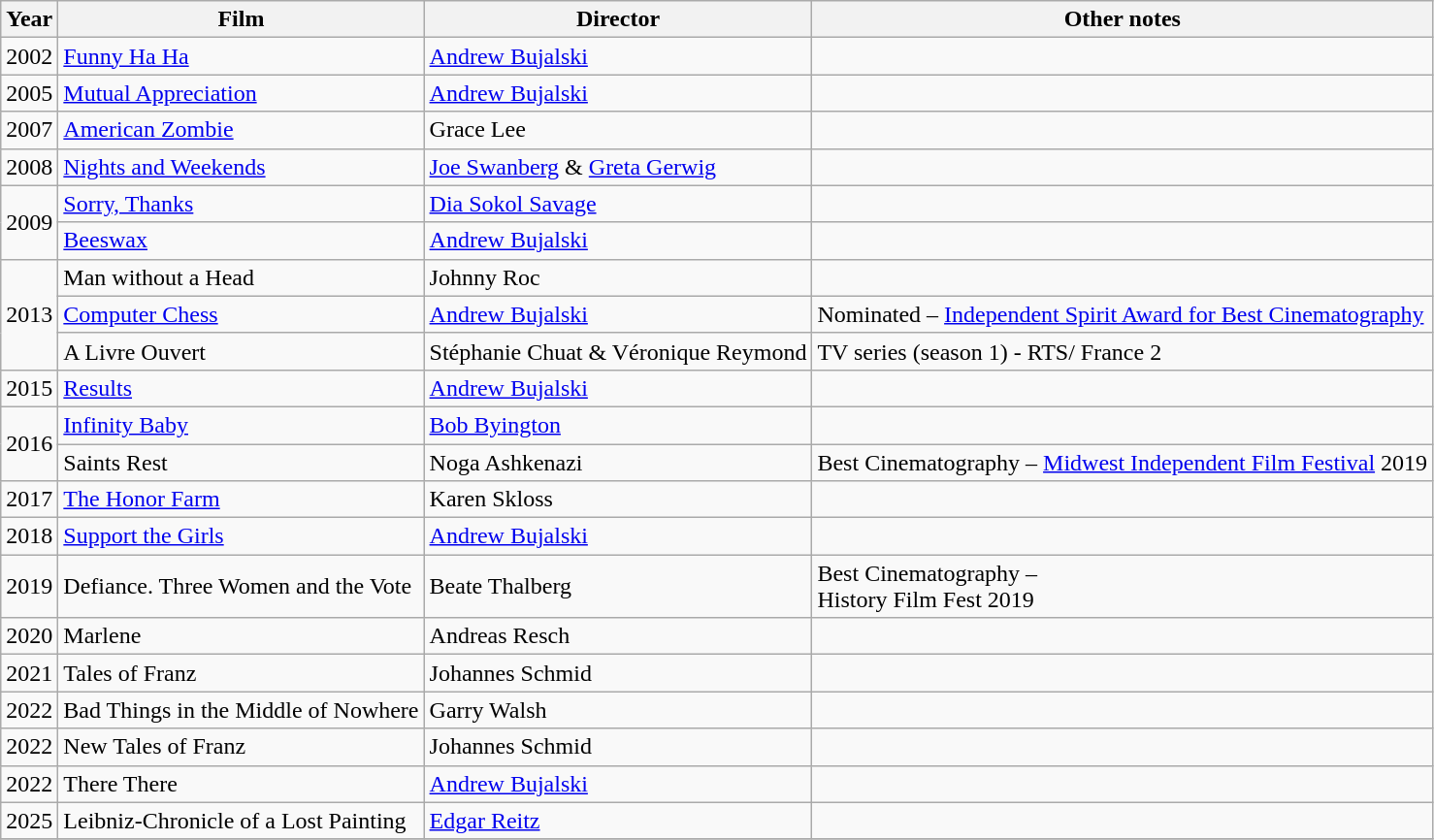<table class="wikitable">
<tr>
<th>Year</th>
<th>Film</th>
<th>Director</th>
<th>Other notes</th>
</tr>
<tr>
<td>2002</td>
<td><a href='#'>Funny Ha Ha</a></td>
<td><a href='#'>Andrew Bujalski</a></td>
<td></td>
</tr>
<tr>
<td>2005</td>
<td><a href='#'>Mutual Appreciation</a></td>
<td><a href='#'>Andrew Bujalski</a></td>
<td></td>
</tr>
<tr>
<td>2007</td>
<td><a href='#'>American Zombie</a></td>
<td>Grace Lee</td>
<td></td>
</tr>
<tr>
<td>2008</td>
<td><a href='#'>Nights and Weekends</a></td>
<td><a href='#'>Joe Swanberg</a> & <a href='#'>Greta Gerwig</a></td>
<td></td>
</tr>
<tr>
<td rowspan="2">2009</td>
<td><a href='#'>Sorry, Thanks</a></td>
<td><a href='#'>Dia Sokol Savage</a></td>
<td></td>
</tr>
<tr>
<td><a href='#'>Beeswax</a></td>
<td><a href='#'>Andrew Bujalski</a></td>
<td></td>
</tr>
<tr>
<td rowspan="3">2013</td>
<td>Man without a Head</td>
<td>Johnny Roc</td>
<td></td>
</tr>
<tr>
<td><a href='#'>Computer Chess</a></td>
<td><a href='#'>Andrew Bujalski</a></td>
<td>Nominated – <a href='#'>Independent Spirit Award for Best Cinematography</a></td>
</tr>
<tr>
<td>A Livre Ouvert</td>
<td>Stéphanie Chuat & Véronique Reymond</td>
<td>TV series (season 1) - RTS/ France 2</td>
</tr>
<tr>
<td>2015</td>
<td><a href='#'>Results</a></td>
<td><a href='#'>Andrew Bujalski</a></td>
<td></td>
</tr>
<tr>
<td rowspan="2">2016</td>
<td><a href='#'>Infinity Baby</a></td>
<td><a href='#'>Bob Byington</a></td>
<td></td>
</tr>
<tr>
<td>Saints Rest</td>
<td>Noga Ashkenazi</td>
<td>Best Cinematography – <a href='#'>Midwest Independent Film Festival</a> 2019</td>
</tr>
<tr>
<td>2017</td>
<td><a href='#'>The Honor Farm</a></td>
<td>Karen Skloss</td>
<td></td>
</tr>
<tr>
<td>2018</td>
<td><a href='#'>Support the Girls</a></td>
<td><a href='#'>Andrew Bujalski</a></td>
<td></td>
</tr>
<tr>
<td>2019</td>
<td>Defiance. Three Women and the Vote</td>
<td>Beate Thalberg</td>
<td>Best Cinematography –<br>History Film Fest 2019</td>
</tr>
<tr>
<td>2020</td>
<td>Marlene</td>
<td>Andreas Resch</td>
<td></td>
</tr>
<tr>
<td>2021</td>
<td>Tales of Franz</td>
<td>Johannes Schmid</td>
<td></td>
</tr>
<tr>
<td>2022</td>
<td>Bad Things in the Middle of Nowhere</td>
<td>Garry Walsh</td>
<td></td>
</tr>
<tr>
<td>2022</td>
<td>New Tales of Franz</td>
<td>Johannes Schmid</td>
<td></td>
</tr>
<tr>
<td>2022</td>
<td>There There</td>
<td><a href='#'>Andrew Bujalski</a></td>
<td></td>
</tr>
<tr>
<td>2025</td>
<td>Leibniz-Chronicle of a Lost Painting</td>
<td><a href='#'>Edgar Reitz</a></td>
<td></td>
</tr>
<tr>
</tr>
</table>
